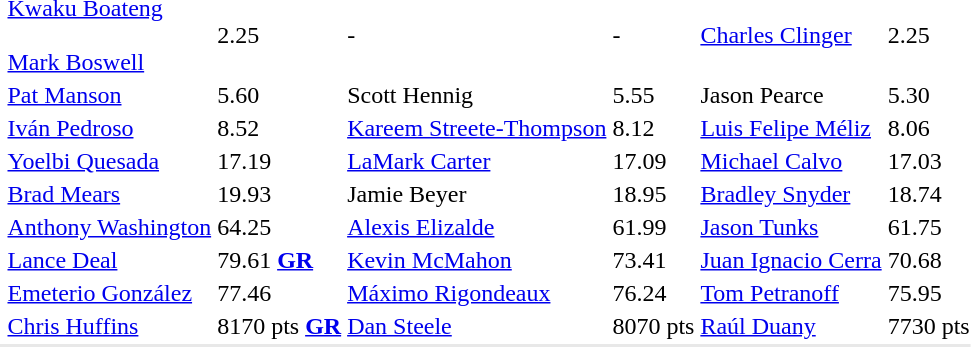<table>
<tr>
<td></td>
<td><a href='#'>Kwaku Boateng</a> <br> <br><a href='#'>Mark Boswell</a> <br> </td>
<td>2.25</td>
<td>-</td>
<td>-</td>
<td><a href='#'>Charles Clinger</a> <br> </td>
<td>2.25</td>
</tr>
<tr>
<td></td>
<td><a href='#'>Pat Manson</a> <br> </td>
<td>5.60</td>
<td>Scott Hennig <br> </td>
<td>5.55</td>
<td>Jason Pearce <br> </td>
<td>5.30</td>
</tr>
<tr>
<td></td>
<td><a href='#'>Iván Pedroso</a> <br> </td>
<td>8.52</td>
<td><a href='#'>Kareem Streete-Thompson</a> <br> </td>
<td>8.12</td>
<td><a href='#'>Luis Felipe Méliz</a> <br> </td>
<td>8.06</td>
</tr>
<tr>
<td></td>
<td><a href='#'>Yoelbi Quesada</a> <br> </td>
<td>17.19</td>
<td><a href='#'>LaMark Carter</a> <br> </td>
<td>17.09</td>
<td><a href='#'>Michael Calvo</a> <br> </td>
<td>17.03</td>
</tr>
<tr>
<td></td>
<td><a href='#'>Brad Mears</a> <br> </td>
<td>19.93</td>
<td>Jamie Beyer <br> </td>
<td>18.95</td>
<td><a href='#'>Bradley Snyder</a> <br> </td>
<td>18.74</td>
</tr>
<tr>
<td></td>
<td><a href='#'>Anthony Washington</a> <br> </td>
<td>64.25</td>
<td><a href='#'>Alexis Elizalde</a> <br> </td>
<td>61.99</td>
<td><a href='#'>Jason Tunks</a> <br> </td>
<td>61.75</td>
</tr>
<tr>
<td></td>
<td><a href='#'>Lance Deal</a> <br> </td>
<td>79.61 <strong><a href='#'>GR</a></strong></td>
<td><a href='#'>Kevin McMahon</a> <br> </td>
<td>73.41</td>
<td><a href='#'>Juan Ignacio Cerra</a> <br> </td>
<td>70.68</td>
</tr>
<tr>
<td></td>
<td><a href='#'>Emeterio González</a> <br> </td>
<td>77.46</td>
<td><a href='#'>Máximo Rigondeaux</a> <br> </td>
<td>76.24</td>
<td><a href='#'>Tom Petranoff</a> <br> </td>
<td>75.95</td>
</tr>
<tr>
<td></td>
<td><a href='#'>Chris Huffins</a> <br> </td>
<td>8170 pts <strong><a href='#'>GR</a></strong></td>
<td><a href='#'>Dan Steele</a> <br> </td>
<td>8070 pts</td>
<td><a href='#'>Raúl Duany</a> <br> </td>
<td>7730 pts</td>
</tr>
<tr bgcolor= e8e8e8>
<td colspan=7></td>
</tr>
</table>
